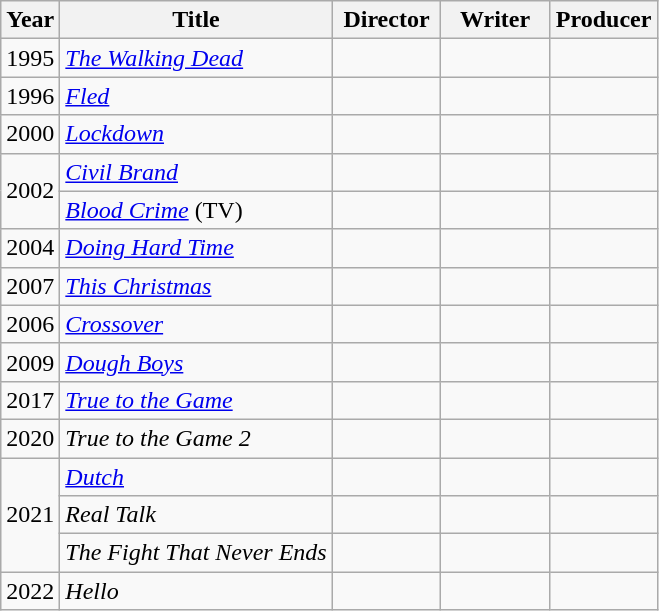<table class="wikitable">
<tr>
<th>Year</th>
<th>Title</th>
<th width=65>Director</th>
<th width=65>Writer</th>
<th width=65>Producer</th>
</tr>
<tr>
<td>1995</td>
<td><em><a href='#'>The Walking Dead</a></em></td>
<td></td>
<td></td>
<td></td>
</tr>
<tr>
<td>1996</td>
<td><em><a href='#'>Fled</a></em></td>
<td></td>
<td></td>
<td></td>
</tr>
<tr>
<td>2000</td>
<td><em><a href='#'>Lockdown</a></em></td>
<td></td>
<td></td>
<td></td>
</tr>
<tr>
<td rowspan=2>2002</td>
<td><em><a href='#'>Civil Brand</a></em></td>
<td></td>
<td></td>
<td></td>
</tr>
<tr>
<td><em><a href='#'>Blood Crime</a></em> (TV)</td>
<td></td>
<td></td>
<td></td>
</tr>
<tr>
<td>2004</td>
<td><em><a href='#'>Doing Hard Time</a></em></td>
<td></td>
<td></td>
<td></td>
</tr>
<tr>
<td>2007</td>
<td><em><a href='#'>This Christmas</a></em></td>
<td></td>
<td></td>
<td></td>
</tr>
<tr>
<td>2006</td>
<td><em><a href='#'>Crossover</a></em></td>
<td></td>
<td></td>
<td></td>
</tr>
<tr>
<td>2009</td>
<td><em><a href='#'>Dough Boys</a></em></td>
<td></td>
<td></td>
<td></td>
</tr>
<tr>
<td>2017</td>
<td><em><a href='#'>True to the Game</a></em></td>
<td></td>
<td></td>
<td></td>
</tr>
<tr>
<td>2020</td>
<td><em>True to the Game 2</em></td>
<td></td>
<td></td>
<td></td>
</tr>
<tr>
<td rowspan=3>2021</td>
<td><em><a href='#'>Dutch</a></em></td>
<td></td>
<td></td>
<td></td>
</tr>
<tr>
<td><em>Real Talk</em></td>
<td></td>
<td></td>
<td></td>
</tr>
<tr>
<td><em>The Fight That Never Ends</em></td>
<td></td>
<td></td>
<td></td>
</tr>
<tr>
<td>2022</td>
<td><em>Hello</em></td>
<td></td>
<td></td>
<td></td>
</tr>
</table>
